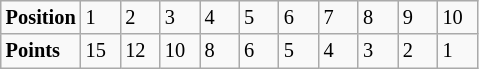<table class="wikitable" style="font-size: 85%;">
<tr>
<td><strong>Position</strong></td>
<td width=20>1</td>
<td width=20>2</td>
<td width=20>3</td>
<td width=20>4</td>
<td width=20>5</td>
<td width=20>6</td>
<td width=20>7</td>
<td width=20>8</td>
<td width=20>9</td>
<td width=20>10</td>
</tr>
<tr>
<td><strong>Points</strong></td>
<td>15</td>
<td>12</td>
<td>10</td>
<td>8</td>
<td>6</td>
<td>5</td>
<td>4</td>
<td>3</td>
<td>2</td>
<td>1</td>
</tr>
</table>
